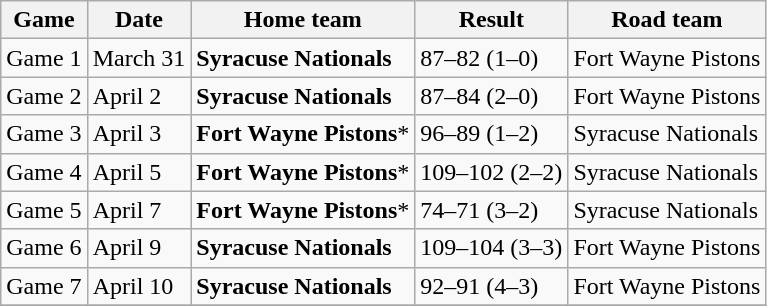<table class="wikitable">
<tr>
<th>Game</th>
<th>Date</th>
<th>Home team</th>
<th>Result</th>
<th>Road team</th>
</tr>
<tr>
<td>Game 1</td>
<td>March 31</td>
<td><strong>Syracuse Nationals</strong></td>
<td>87–82 (1–0)</td>
<td>Fort Wayne Pistons</td>
</tr>
<tr>
<td>Game 2</td>
<td>April 2</td>
<td><strong>Syracuse Nationals</strong></td>
<td>87–84 (2–0)</td>
<td>Fort Wayne Pistons</td>
</tr>
<tr>
<td>Game 3</td>
<td>April 3</td>
<td><strong>Fort Wayne Pistons</strong>*</td>
<td>96–89 (1–2)</td>
<td>Syracuse Nationals</td>
</tr>
<tr>
<td>Game 4</td>
<td>April 5</td>
<td><strong>Fort Wayne Pistons</strong>*</td>
<td>109–102 (2–2)</td>
<td>Syracuse Nationals</td>
</tr>
<tr>
<td>Game 5</td>
<td>April 7</td>
<td><strong>Fort Wayne Pistons</strong>*</td>
<td>74–71 (3–2)</td>
<td>Syracuse Nationals</td>
</tr>
<tr>
<td>Game 6</td>
<td>April 9</td>
<td><strong>Syracuse Nationals</strong></td>
<td>109–104 (3–3)</td>
<td>Fort Wayne Pistons</td>
</tr>
<tr>
<td>Game 7</td>
<td>April 10</td>
<td><strong>Syracuse Nationals</strong></td>
<td>92–91 (4–3)</td>
<td>Fort Wayne Pistons</td>
</tr>
<tr>
</tr>
</table>
